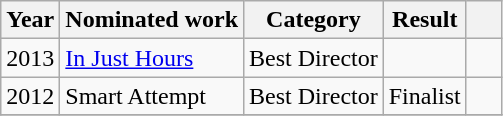<table class="wikitable sortable">
<tr>
<th>Year</th>
<th>Nominated work</th>
<th>Category</th>
<th>Result</th>
<th scope="col" style="width:1em;"></th>
</tr>
<tr>
<td>2013</td>
<td><a href='#'>In Just Hours</a></td>
<td>Best Director</td>
<td></td>
<td></td>
</tr>
<tr>
<td>2012</td>
<td>Smart Attempt</td>
<td>Best Director</td>
<td>Finalist</td>
<td></td>
</tr>
<tr>
</tr>
</table>
